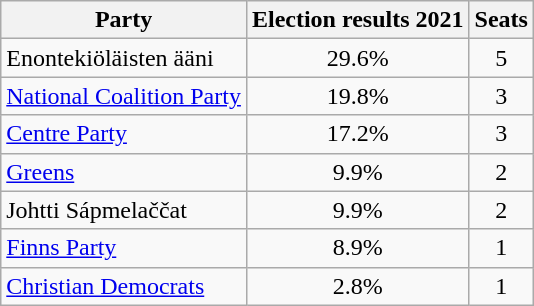<table class="wikitable">
<tr>
<th>Party</th>
<th>Election results 2021</th>
<th>Seats</th>
</tr>
<tr>
<td>Enontekiöläisten ääni</td>
<td align="center">29.6%</td>
<td align="center">5</td>
</tr>
<tr>
<td><a href='#'>National Coalition Party</a></td>
<td align="center">19.8%</td>
<td align="center">3</td>
</tr>
<tr>
<td><a href='#'>Centre Party</a></td>
<td align="center">17.2%</td>
<td align="center">3</td>
</tr>
<tr>
<td><a href='#'>Greens</a></td>
<td align="center">9.9%</td>
<td align="center">2</td>
</tr>
<tr>
<td>Johtti Sápmelaččat</td>
<td align="center">9.9%</td>
<td align="center">2</td>
</tr>
<tr>
<td><a href='#'>Finns Party</a></td>
<td align="center">8.9%</td>
<td align="center">1</td>
</tr>
<tr>
<td><a href='#'>Christian Democrats</a></td>
<td align="center">2.8%</td>
<td align="center">1</td>
</tr>
</table>
